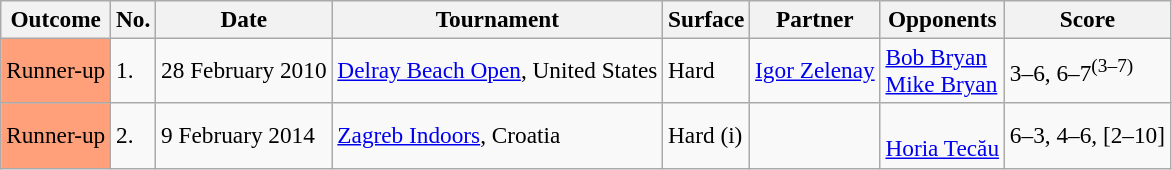<table class=wikitable style=font-size:97%>
<tr>
<th>Outcome</th>
<th>No.</th>
<th>Date</th>
<th>Tournament</th>
<th>Surface</th>
<th>Partner</th>
<th>Opponents</th>
<th>Score</th>
</tr>
<tr>
<td bgcolor=FFA07A>Runner-up</td>
<td>1.</td>
<td>28 February 2010</td>
<td><a href='#'>Delray Beach Open</a>, United States</td>
<td>Hard</td>
<td> <a href='#'>Igor Zelenay</a></td>
<td> <a href='#'>Bob Bryan</a> <br>  <a href='#'>Mike Bryan</a></td>
<td>3–6, 6–7<sup>(3–7)</sup></td>
</tr>
<tr>
<td bgcolor=FFA07A>Runner-up</td>
<td>2.</td>
<td>9 February 2014</td>
<td><a href='#'>Zagreb Indoors</a>, Croatia</td>
<td>Hard (i)</td>
<td></td>
<td><br> <a href='#'>Horia Tecău</a></td>
<td>6–3, 4–6, [2–10]</td>
</tr>
</table>
